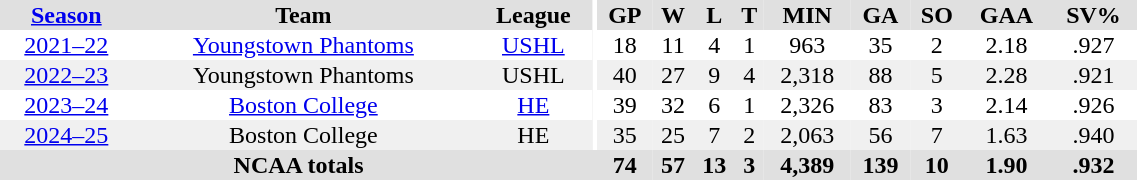<table border="0" cellpadding="1" cellspacing="0" style="text-align:center; width:60%;">
<tr bgcolor="#e0e0e0">
<th><a href='#'>Season</a></th>
<th>Team</th>
<th>League</th>
<th rowspan="99" bgcolor="#ffffff"></th>
<th>GP</th>
<th>W</th>
<th>L</th>
<th>T</th>
<th>MIN</th>
<th>GA</th>
<th>SO</th>
<th>GAA</th>
<th>SV%</th>
</tr>
<tr>
<td><a href='#'>2021–22</a></td>
<td><a href='#'>Youngstown Phantoms</a></td>
<td><a href='#'>USHL</a></td>
<td>18</td>
<td>11</td>
<td>4</td>
<td>1</td>
<td>963</td>
<td>35</td>
<td>2</td>
<td>2.18</td>
<td>.927</td>
</tr>
<tr bgcolor="#f0f0f0">
<td><a href='#'>2022–23</a></td>
<td>Youngstown Phantoms</td>
<td>USHL</td>
<td>40</td>
<td>27</td>
<td>9</td>
<td>4</td>
<td>2,318</td>
<td>88</td>
<td>5</td>
<td>2.28</td>
<td>.921</td>
</tr>
<tr>
<td><a href='#'>2023–24</a></td>
<td><a href='#'>Boston College</a></td>
<td><a href='#'>HE</a></td>
<td>39</td>
<td>32</td>
<td>6</td>
<td>1</td>
<td>2,326</td>
<td>83</td>
<td>3</td>
<td>2.14</td>
<td>.926</td>
</tr>
<tr bgcolor="#f0f0f0">
<td><a href='#'>2024–25</a></td>
<td>Boston College</td>
<td>HE</td>
<td>35</td>
<td>25</td>
<td>7</td>
<td>2</td>
<td>2,063</td>
<td>56</td>
<td>7</td>
<td>1.63</td>
<td>.940</td>
</tr>
<tr bgcolor="#e0e0e0">
<th colspan="4">NCAA totals</th>
<th>74</th>
<th>57</th>
<th>13</th>
<th>3</th>
<th>4,389</th>
<th>139</th>
<th>10</th>
<th>1.90</th>
<th>.932</th>
</tr>
</table>
